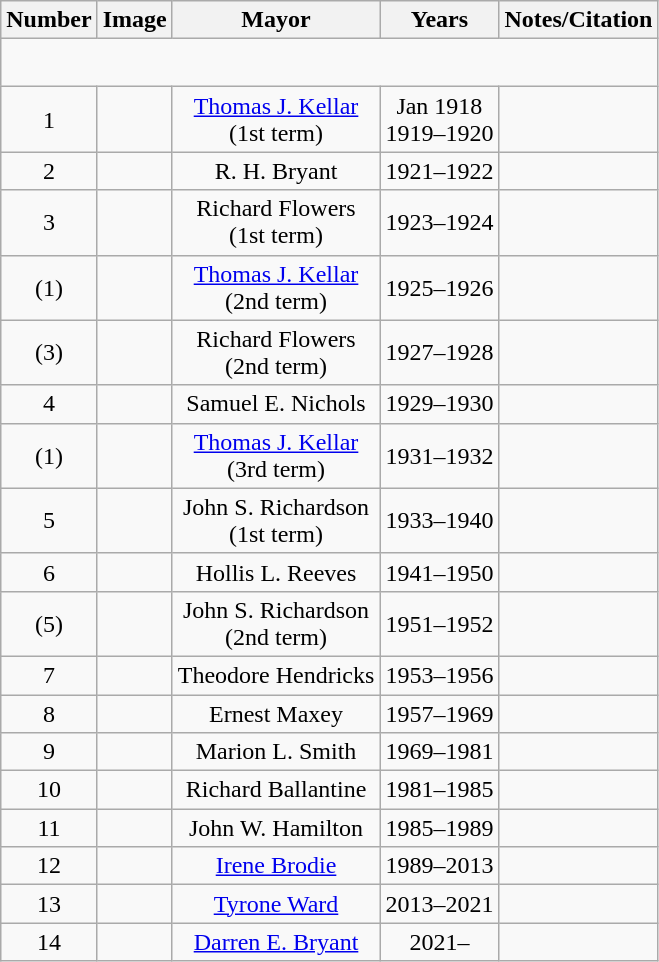<table class="wikitable" style="text-align:center">
<tr>
<th>Number</th>
<th>Image</th>
<th>Mayor</th>
<th>Years</th>
<th>Notes/Citation</th>
</tr>
<tr style="height:2em">
</tr>
<tr>
<td>1</td>
<td></td>
<td><a href='#'>Thomas J. Kellar</a><br> (1st term)</td>
<td>Jan 1918<br> 1919–1920</td>
<td></td>
</tr>
<tr>
<td>2</td>
<td></td>
<td>R. H. Bryant</td>
<td>1921–1922</td>
<td></td>
</tr>
<tr>
<td>3</td>
<td></td>
<td>Richard Flowers<br> (1st term)</td>
<td>1923–1924</td>
<td></td>
</tr>
<tr>
<td>(1)</td>
<td></td>
<td><a href='#'>Thomas J. Kellar</a><br> (2nd term)</td>
<td>1925–1926</td>
<td></td>
</tr>
<tr>
<td>(3)</td>
<td></td>
<td>Richard Flowers<br> (2nd term)</td>
<td>1927–1928</td>
<td></td>
</tr>
<tr>
<td>4</td>
<td></td>
<td>Samuel E. Nichols</td>
<td>1929–1930</td>
<td></td>
</tr>
<tr>
<td>(1)</td>
<td></td>
<td><a href='#'>Thomas J. Kellar</a><br> (3rd term)</td>
<td>1931–1932</td>
<td></td>
</tr>
<tr>
<td>5</td>
<td></td>
<td>John S. Richardson<br> (1st term)</td>
<td>1933–1940</td>
<td></td>
</tr>
<tr>
<td>6</td>
<td></td>
<td>Hollis L. Reeves</td>
<td>1941–1950</td>
<td></td>
</tr>
<tr>
<td>(5)</td>
<td></td>
<td>John S. Richardson<br> (2nd term)</td>
<td>1951–1952</td>
<td></td>
</tr>
<tr>
<td>7</td>
<td></td>
<td>Theodore Hendricks</td>
<td>1953–1956</td>
<td></td>
</tr>
<tr>
<td>8</td>
<td></td>
<td>Ernest Maxey</td>
<td>1957–1969</td>
<td></td>
</tr>
<tr>
<td>9</td>
<td></td>
<td>Marion L. Smith</td>
<td>1969–1981</td>
<td></td>
</tr>
<tr>
<td>10</td>
<td></td>
<td>Richard Ballantine</td>
<td>1981–1985</td>
<td></td>
</tr>
<tr>
<td>11</td>
<td></td>
<td>John W. Hamilton</td>
<td>1985–1989</td>
<td></td>
</tr>
<tr>
<td>12</td>
<td></td>
<td><a href='#'>Irene Brodie</a></td>
<td>1989–2013</td>
<td></td>
</tr>
<tr>
<td>13</td>
<td></td>
<td><a href='#'>Tyrone Ward</a></td>
<td>2013–2021</td>
<td></td>
</tr>
<tr>
<td>14</td>
<td></td>
<td><a href='#'>Darren E. Bryant</a></td>
<td>2021–</td>
<td></td>
</tr>
</table>
